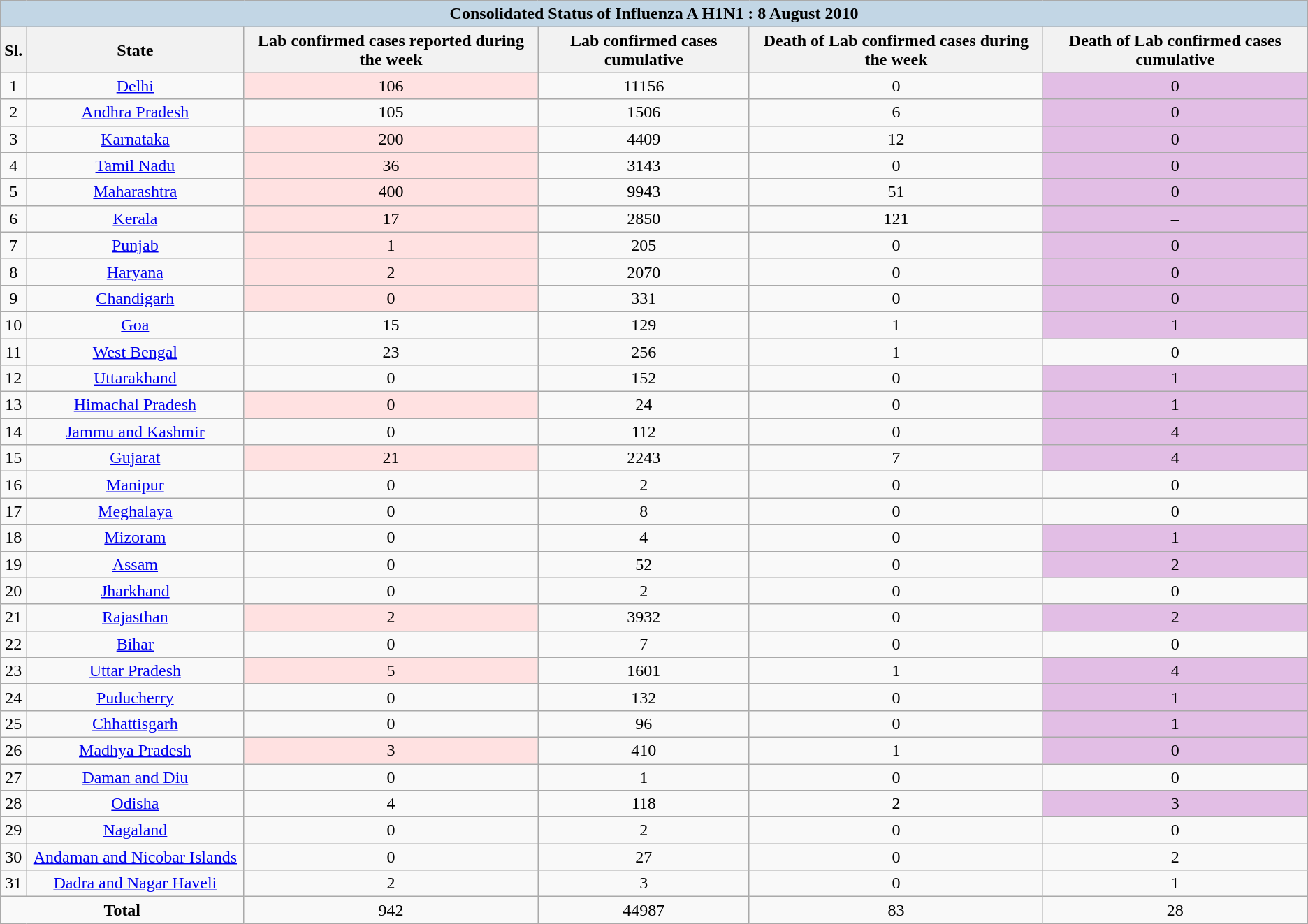<table class = "wikitable sortable" style="text-align:center">
<tr>
<th colspan="6"  style="background:#c2d6e5; text-align:center;"><strong>Consolidated Status of Influenza A H1N1 : 8 August 2010</strong></th>
</tr>
<tr>
<th>Sl.</th>
<th style="width:200px">State</th>
<th>Lab confirmed cases reported during the week</th>
<th>Lab confirmed cases cumulative</th>
<th>Death of Lab confirmed cases during the week</th>
<th>Death of Lab confirmed cases cumulative</th>
</tr>
<tr>
<td>1</td>
<td><a href='#'>Delhi</a></td>
<td style="background:#ffe1e1;">106</td>
<td>11156</td>
<td>0</td>
<td style="background:#e2bee5;">0</td>
</tr>
<tr>
<td>2</td>
<td><a href='#'>Andhra Pradesh</a></td>
<td>105</td>
<td>1506</td>
<td>6</td>
<td style="background:#e2bee5;">0</td>
</tr>
<tr>
<td>3</td>
<td><a href='#'>Karnataka</a></td>
<td style="background:#ffe1e1;">200</td>
<td>4409</td>
<td>12</td>
<td style="background:#e2bee5;">0</td>
</tr>
<tr>
<td>4</td>
<td><a href='#'>Tamil Nadu</a></td>
<td style="background:#ffe1e1;">36</td>
<td>3143</td>
<td>0</td>
<td style="background:#e2bee5;">0</td>
</tr>
<tr>
<td>5</td>
<td><a href='#'>Maharashtra</a></td>
<td style="background:#ffe1e1;">400</td>
<td>9943</td>
<td>51</td>
<td style="background:#e2bee5;">0</td>
</tr>
<tr>
<td>6</td>
<td><a href='#'>Kerala</a></td>
<td style="background:#ffe1e1;">17</td>
<td>2850</td>
<td>121</td>
<td style="background:#e2bee5;">–</td>
</tr>
<tr>
<td>7</td>
<td><a href='#'>Punjab</a></td>
<td style="background:#ffe1e1;">1</td>
<td>205</td>
<td>0</td>
<td style="background:#e2bee5;">0</td>
</tr>
<tr>
<td>8</td>
<td><a href='#'>Haryana</a></td>
<td style="background:#ffe1e1;">2</td>
<td>2070</td>
<td>0</td>
<td style="background:#e2bee5;">0</td>
</tr>
<tr>
<td>9</td>
<td><a href='#'>Chandigarh</a></td>
<td style="background:#ffe1e1;">0</td>
<td>331</td>
<td>0</td>
<td style="background:#e2bee5;">0</td>
</tr>
<tr>
<td>10</td>
<td><a href='#'>Goa</a></td>
<td>15</td>
<td>129</td>
<td>1</td>
<td style="background:#e2bee5;">1</td>
</tr>
<tr>
<td>11</td>
<td><a href='#'>West Bengal</a></td>
<td>23</td>
<td>256</td>
<td>1</td>
<td>0</td>
</tr>
<tr>
<td>12</td>
<td><a href='#'>Uttarakhand</a></td>
<td>0</td>
<td>152</td>
<td>0</td>
<td style="background:#e2bee5;">1</td>
</tr>
<tr>
<td>13</td>
<td><a href='#'>Himachal Pradesh</a></td>
<td style="background:#ffe1e1;">0</td>
<td>24</td>
<td>0</td>
<td style="background:#e2bee5;">1</td>
</tr>
<tr>
<td>14</td>
<td><a href='#'>Jammu and Kashmir</a></td>
<td>0</td>
<td>112</td>
<td>0</td>
<td style="background:#e2bee5;">4</td>
</tr>
<tr>
<td>15</td>
<td><a href='#'>Gujarat</a></td>
<td style="background:#ffe1e1;">21</td>
<td>2243</td>
<td>7</td>
<td style="background:#e2bee5;">4</td>
</tr>
<tr>
<td>16</td>
<td><a href='#'>Manipur</a></td>
<td>0</td>
<td>2</td>
<td>0</td>
<td>0</td>
</tr>
<tr>
<td>17</td>
<td><a href='#'>Meghalaya</a></td>
<td>0</td>
<td>8</td>
<td>0</td>
<td>0</td>
</tr>
<tr>
<td>18</td>
<td><a href='#'>Mizoram</a></td>
<td>0</td>
<td>4</td>
<td>0</td>
<td style="background:#e2bee5;">1</td>
</tr>
<tr>
<td>19</td>
<td><a href='#'>Assam</a></td>
<td>0</td>
<td>52</td>
<td>0</td>
<td style="background:#e2bee5;">2</td>
</tr>
<tr>
<td>20</td>
<td><a href='#'>Jharkhand</a></td>
<td>0</td>
<td>2</td>
<td>0</td>
<td>0</td>
</tr>
<tr>
<td>21</td>
<td><a href='#'>Rajasthan</a></td>
<td style="background:#ffe1e1;">2</td>
<td>3932</td>
<td>0</td>
<td style="background:#e2bee5;">2</td>
</tr>
<tr>
<td>22</td>
<td><a href='#'>Bihar</a></td>
<td>0</td>
<td>7</td>
<td>0</td>
<td>0</td>
</tr>
<tr>
<td>23</td>
<td><a href='#'>Uttar Pradesh</a></td>
<td style="background:#ffe1e1;">5</td>
<td>1601</td>
<td>1</td>
<td style="background:#e2bee5;">4</td>
</tr>
<tr>
<td>24</td>
<td><a href='#'>Puducherry</a></td>
<td>0</td>
<td>132</td>
<td>0</td>
<td style="background:#e2bee5;">1</td>
</tr>
<tr>
<td>25</td>
<td><a href='#'>Chhattisgarh</a></td>
<td>0</td>
<td>96</td>
<td>0</td>
<td style="background:#e2bee5;">1</td>
</tr>
<tr>
<td>26</td>
<td><a href='#'>Madhya Pradesh</a></td>
<td style="background:#ffe1e1;">3</td>
<td>410</td>
<td>1</td>
<td style="background:#e2bee5;">0</td>
</tr>
<tr>
<td>27</td>
<td><a href='#'>Daman and Diu</a></td>
<td>0</td>
<td>1</td>
<td>0</td>
<td>0</td>
</tr>
<tr>
<td>28</td>
<td><a href='#'>Odisha</a></td>
<td>4</td>
<td>118</td>
<td>2</td>
<td style="background:#e2bee5;">3</td>
</tr>
<tr>
<td>29</td>
<td><a href='#'>Nagaland</a></td>
<td>0</td>
<td>2</td>
<td>0</td>
<td>0</td>
</tr>
<tr>
<td>30</td>
<td><a href='#'>Andaman and Nicobar Islands</a></td>
<td>0</td>
<td>27</td>
<td>0</td>
<td>2</td>
</tr>
<tr>
<td>31</td>
<td><a href='#'>Dadra and Nagar Haveli</a></td>
<td>2</td>
<td>3</td>
<td>0</td>
<td>1</td>
</tr>
<tr>
<td colspan="2" style="text-align:center;"><strong>Total</strong></td>
<td>942</td>
<td>44987</td>
<td>83</td>
<td>28</td>
</tr>
</table>
